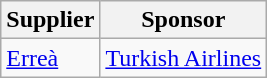<table class="wikitable">
<tr>
<th>Supplier</th>
<th>Sponsor</th>
</tr>
<tr>
<td> <a href='#'>Erreà</a></td>
<td> <a href='#'>Turkish Airlines</a></td>
</tr>
</table>
